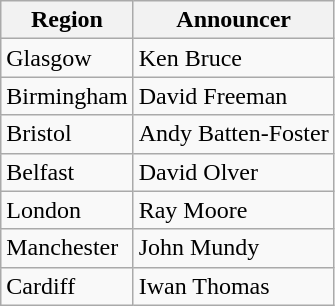<table class="wikitable">
<tr>
<th>Region</th>
<th>Announcer</th>
</tr>
<tr>
<td>Glasgow</td>
<td>Ken Bruce</td>
</tr>
<tr>
<td>Birmingham</td>
<td>David Freeman</td>
</tr>
<tr>
<td>Bristol</td>
<td>Andy Batten-Foster</td>
</tr>
<tr>
<td>Belfast</td>
<td>David Olver</td>
</tr>
<tr>
<td>London</td>
<td>Ray Moore</td>
</tr>
<tr>
<td>Manchester</td>
<td>John Mundy</td>
</tr>
<tr>
<td>Cardiff</td>
<td>Iwan Thomas</td>
</tr>
</table>
